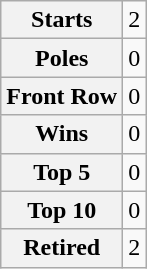<table class="wikitable" style="text-align:center">
<tr>
<th>Starts</th>
<td>2</td>
</tr>
<tr>
<th>Poles</th>
<td>0</td>
</tr>
<tr>
<th>Front Row</th>
<td>0</td>
</tr>
<tr>
<th>Wins</th>
<td>0</td>
</tr>
<tr>
<th>Top 5</th>
<td>0</td>
</tr>
<tr>
<th>Top 10</th>
<td>0</td>
</tr>
<tr>
<th>Retired</th>
<td>2</td>
</tr>
</table>
